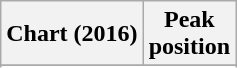<table class="wikitable sortable plainrowheaders" style="text-align:center">
<tr>
<th scope="col">Chart (2016)</th>
<th scope="col">Peak<br> position</th>
</tr>
<tr>
</tr>
<tr>
</tr>
<tr>
</tr>
</table>
